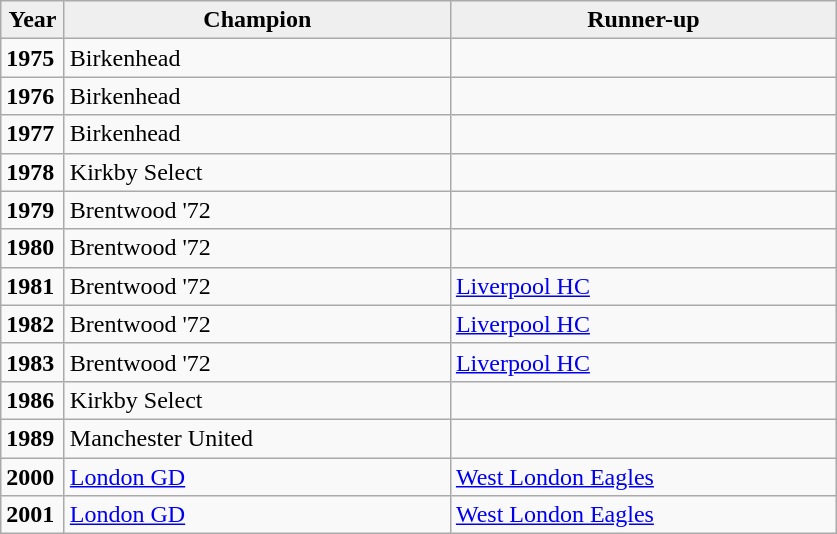<table class="wikitable">
<tr style="background:#efefef;">
<td align="center" width="35"><strong>Year</strong></td>
<td align="center" width="250"><strong>Champion</strong></td>
<td align="center" width="250"><strong>Runner-up</strong></td>
</tr>
<tr>
<td><strong>1975</strong></td>
<td>Birkenhead</td>
<td></td>
</tr>
<tr>
<td><strong>1976</strong></td>
<td>Birkenhead</td>
<td></td>
</tr>
<tr>
<td><strong>1977</strong></td>
<td>Birkenhead</td>
<td></td>
</tr>
<tr>
<td><strong>1978</strong></td>
<td>Kirkby Select</td>
<td></td>
</tr>
<tr>
<td><strong>1979</strong></td>
<td>Brentwood '72</td>
<td></td>
</tr>
<tr>
<td><strong>1980</strong></td>
<td>Brentwood '72</td>
<td></td>
</tr>
<tr>
<td><strong>1981</strong></td>
<td>Brentwood '72</td>
<td><a href='#'>Liverpool HC</a></td>
</tr>
<tr>
<td><strong>1982</strong></td>
<td>Brentwood '72</td>
<td><a href='#'>Liverpool HC</a></td>
</tr>
<tr>
<td><strong>1983</strong></td>
<td>Brentwood '72</td>
<td><a href='#'>Liverpool HC</a></td>
</tr>
<tr>
<td><strong>1986</strong></td>
<td>Kirkby Select</td>
<td></td>
</tr>
<tr>
<td><strong>1989</strong></td>
<td>Manchester United</td>
<td></td>
</tr>
<tr>
<td><strong>2000</strong></td>
<td><a href='#'>London GD</a></td>
<td><a href='#'>West London Eagles</a></td>
</tr>
<tr>
<td><strong>2001</strong></td>
<td><a href='#'>London GD</a></td>
<td><a href='#'>West London Eagles</a></td>
</tr>
</table>
